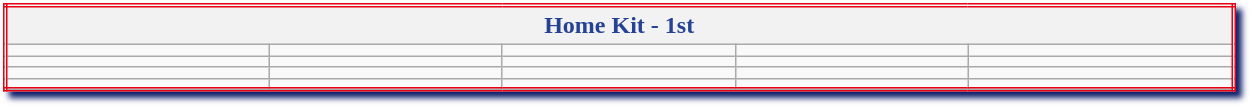<table class="wikitable collapsible collapsed" style="width:65%; border:double #e60012; box-shadow: 4px 4px 4px #11216c;">
<tr style="color:#254294; font-weight:bold;">
<th colspan="5">Home Kit - 1st</th>
</tr>
<tr>
<td></td>
<td></td>
<td></td>
<td></td>
<td></td>
</tr>
<tr>
<td></td>
<td></td>
<td></td>
<td></td>
<td></td>
</tr>
<tr>
<td></td>
<td></td>
<td></td>
<td></td>
<td></td>
</tr>
<tr>
<td></td>
<td></td>
<td></td>
<td></td>
<td></td>
</tr>
<tr>
</tr>
</table>
